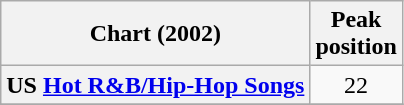<table class="wikitable sortable plainrowheaders">
<tr>
<th scope="col">Chart (2002)</th>
<th scope="col">Peak<br>position</th>
</tr>
<tr>
<th scope="row">US <a href='#'>Hot R&B/Hip-Hop Songs</a></th>
<td style="text-align:center;">22</td>
</tr>
<tr>
</tr>
</table>
